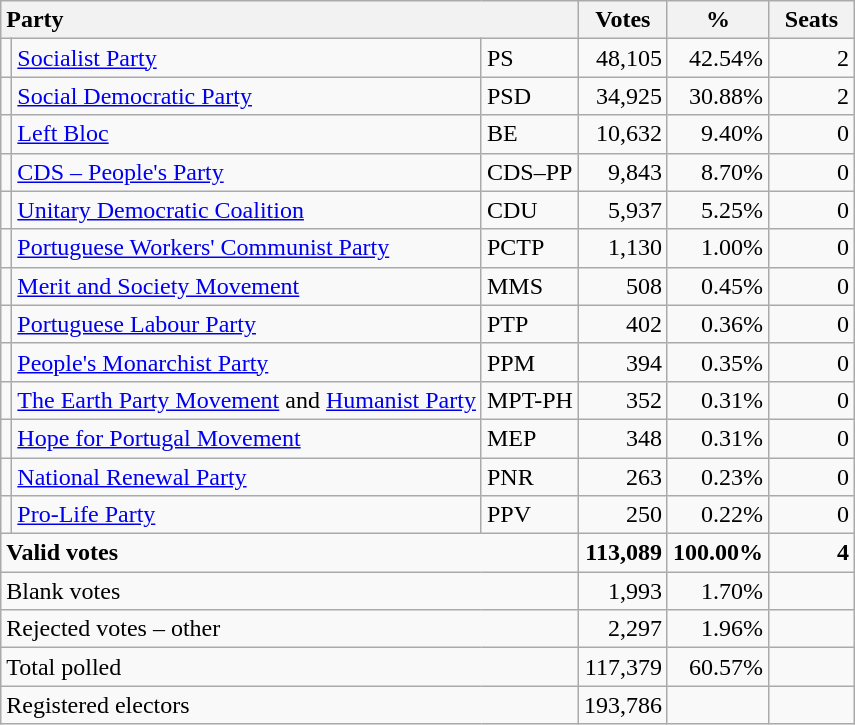<table class="wikitable" border="1" style="text-align:right;">
<tr>
<th style="text-align:left;" colspan=3>Party</th>
<th align=center width="50">Votes</th>
<th align=center width="50">%</th>
<th align=center width="50">Seats</th>
</tr>
<tr>
<td></td>
<td align=left><a href='#'>Socialist Party</a></td>
<td align=left>PS</td>
<td>48,105</td>
<td>42.54%</td>
<td>2</td>
</tr>
<tr>
<td></td>
<td align=left><a href='#'>Social Democratic Party</a></td>
<td align=left>PSD</td>
<td>34,925</td>
<td>30.88%</td>
<td>2</td>
</tr>
<tr>
<td></td>
<td align=left><a href='#'>Left Bloc</a></td>
<td align=left>BE</td>
<td>10,632</td>
<td>9.40%</td>
<td>0</td>
</tr>
<tr>
<td></td>
<td align=left><a href='#'>CDS – People's Party</a></td>
<td align=left style="white-space: nowrap;">CDS–PP</td>
<td>9,843</td>
<td>8.70%</td>
<td>0</td>
</tr>
<tr>
<td></td>
<td align=left style="white-space: nowrap;"><a href='#'>Unitary Democratic Coalition</a></td>
<td align=left>CDU</td>
<td>5,937</td>
<td>5.25%</td>
<td>0</td>
</tr>
<tr>
<td></td>
<td align=left><a href='#'>Portuguese Workers' Communist Party</a></td>
<td align=left>PCTP</td>
<td>1,130</td>
<td>1.00%</td>
<td>0</td>
</tr>
<tr>
<td></td>
<td align=left><a href='#'>Merit and Society Movement</a></td>
<td align=left>MMS</td>
<td>508</td>
<td>0.45%</td>
<td>0</td>
</tr>
<tr>
<td></td>
<td align=left><a href='#'>Portuguese Labour Party</a></td>
<td align=left>PTP</td>
<td>402</td>
<td>0.36%</td>
<td>0</td>
</tr>
<tr>
<td></td>
<td align=left><a href='#'>People's Monarchist Party</a></td>
<td align=left>PPM</td>
<td>394</td>
<td>0.35%</td>
<td>0</td>
</tr>
<tr>
<td></td>
<td align=left><a href='#'>The Earth Party Movement</a> and <a href='#'>Humanist Party</a></td>
<td align=left>MPT-PH</td>
<td>352</td>
<td>0.31%</td>
<td>0</td>
</tr>
<tr>
<td></td>
<td align=left><a href='#'>Hope for Portugal Movement</a></td>
<td align=left>MEP</td>
<td>348</td>
<td>0.31%</td>
<td>0</td>
</tr>
<tr>
<td></td>
<td align=left><a href='#'>National Renewal Party</a></td>
<td align=left>PNR</td>
<td>263</td>
<td>0.23%</td>
<td>0</td>
</tr>
<tr>
<td></td>
<td align=left><a href='#'>Pro-Life Party</a></td>
<td align=left>PPV</td>
<td>250</td>
<td>0.22%</td>
<td>0</td>
</tr>
<tr style="font-weight:bold">
<td align=left colspan=3>Valid votes</td>
<td>113,089</td>
<td>100.00%</td>
<td>4</td>
</tr>
<tr>
<td align=left colspan=3>Blank votes</td>
<td>1,993</td>
<td>1.70%</td>
<td></td>
</tr>
<tr>
<td align=left colspan=3>Rejected votes – other</td>
<td>2,297</td>
<td>1.96%</td>
<td></td>
</tr>
<tr>
<td align=left colspan=3>Total polled</td>
<td>117,379</td>
<td>60.57%</td>
<td></td>
</tr>
<tr>
<td align=left colspan=3>Registered electors</td>
<td>193,786</td>
<td></td>
<td></td>
</tr>
</table>
